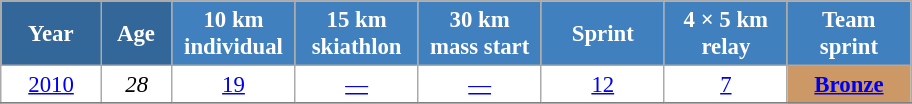<table class="wikitable" style="font-size:95%; text-align:center; border:grey solid 1px; border-collapse:collapse; background:#ffffff;">
<tr>
<th style="background-color:#369; color:white; width:60px;"> Year </th>
<th style="background-color:#369; color:white; width:40px;"> Age </th>
<th style="background-color:#4180be; color:white; width:75px;"> 10 km <br> individual </th>
<th style="background-color:#4180be; color:white; width:75px;"> 15 km <br> skiathlon </th>
<th style="background-color:#4180be; color:white; width:75px;"> 30 km <br> mass start </th>
<th style="background-color:#4180be; color:white; width:75px;"> Sprint </th>
<th style="background-color:#4180be; color:white; width:75px;"> 4 × 5 km <br> relay </th>
<th style="background-color:#4180be; color:white; width:75px;"> Team <br> sprint </th>
</tr>
<tr>
<td><a href='#'>2010</a></td>
<td><em>28</em></td>
<td><a href='#'>19</a></td>
<td><a href='#'>—</a></td>
<td><a href='#'>—</a></td>
<td><a href='#'>12</a></td>
<td><a href='#'>7</a></td>
<td bgcolor="cc9966"><a href='#'><strong>Bronze</strong></a></td>
</tr>
<tr>
</tr>
</table>
